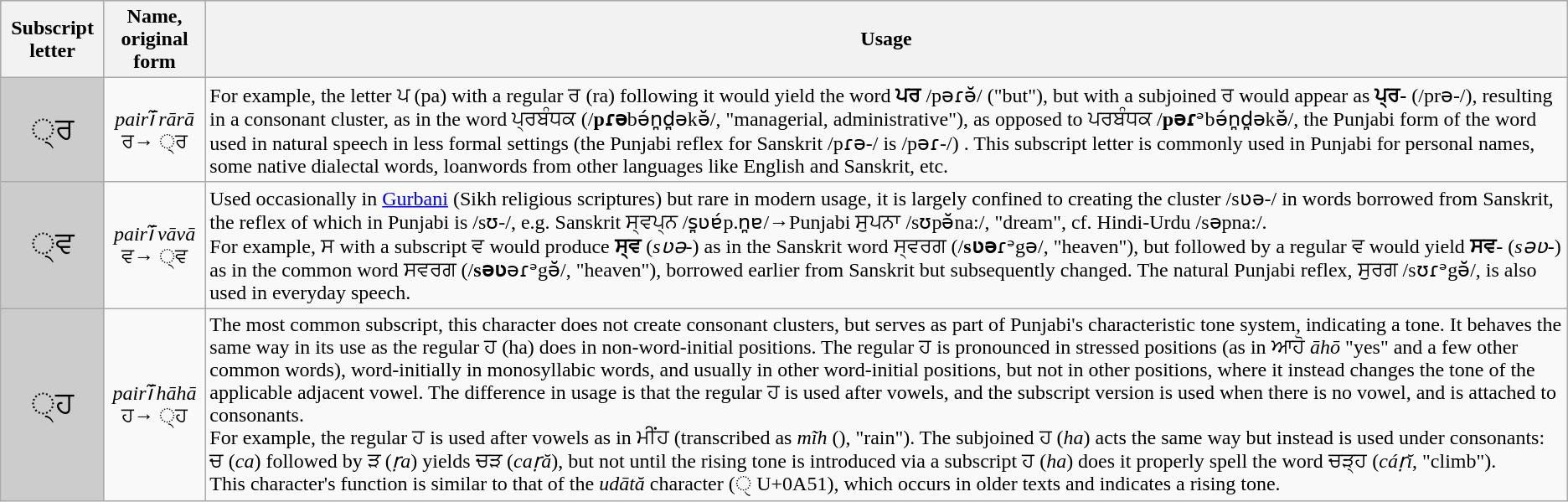<table class="wikitable" style="text-align:center">
<tr bgcolor="#CCCCCC">
<th>Subscript letter</th>
<th>Name, original form</th>
<th>Usage</th>
</tr>
<tr align="center">
<td bgcolor="#CCCCCC" style="font-size:24px">੍ਰ</td>
<td><em>pairī̃ rārā</em><br>ਰ→ ੍ਰ</td>
<td align=left>For example, the letter ਪ (pa) with a regular ਰ (ra) following it would yield the word <strong>ਪਰ</strong> /pəɾə̆/ ("but"), but with a subjoined ਰ would appear as <strong>ਪ੍ਰ-</strong> (/prə-/), resulting in a consonant cluster, as in the word ਪ੍ਰਬੰਧਕ (/<strong>pɾə</strong>bə́n̪d̪əkə̆/, "managerial, administrative"), as opposed to ਪਰਬੰਧਕ /<strong>pəɾ</strong>ᵊbə́n̪d̪əkə̆/, the Punjabi form of the word used in natural speech in less formal settings (the Punjabi reflex for Sanskrit /pɾə-/ is /pəɾ-/) . This subscript letter is commonly used in Punjabi for personal names, some native dialectal words, loanwords from other languages like English and Sanskrit, etc.</td>
</tr>
<tr align="center">
<td bgcolor="#CCCCCC" style="font-size:24px">੍ਵ</td>
<td><em>pairī̃ vāvā</em><br>ਵ→ ੍ਵ</td>
<td align=left>Used occasionally in <a href='#'>Gurbani</a> (Sikh religious scriptures) but rare in modern usage, it is largely confined to creating the cluster /sʋə-/ in words borrowed from Sanskrit, the reflex of which in Punjabi is /sʊ-/, e.g. Sanskrit ਸ੍ਵਪ੍ਨ /s̪ʋɐ́p.n̪ɐ/→Punjabi ਸੁਪਨਾ /sʊpə̆na:/, "dream", cf. Hindi-Urdu /səpna:/.<br>For example, ਸ with a subscript ਵ would produce <strong>ਸ੍ਵ</strong> (<em>sʋə-</em>) as in the Sanskrit word ਸ੍ਵਰਗ (/<strong>sʋə</strong>ɾᵊgə/, "heaven"), but followed by a regular ਵ would yield <strong>ਸਵ</strong>- (<em>səʋ-</em>) as in the common word ਸਵਰਗ (/<strong>səʋ</strong>əɾᵊgə̆/, "heaven"), borrowed earlier from Sanskrit but subsequently changed. The natural Punjabi reflex, ਸੁਰਗ /sʊɾᵊgə̆/, is also used in everyday speech.</td>
</tr>
<tr align="center">
<td bgcolor="#CCCCCC" style="font-size:24px">੍ਹ</td>
<td><em>pairī̃ hāhā</em><br>ਹ→ ੍ਹ</td>
<td align=left>The most common subscript, this character does not create consonant clusters, but serves as part of Punjabi's characteristic tone system, indicating a tone. It behaves the same way in its use as the regular ਹ (ha) does in non-word-initial positions. The regular ਹ is pronounced in stressed positions (as in ਆਹੋ <em>āhō</em> "yes" and a few other common words), word-initially in monosyllabic words, and usually in other word-initial positions, but not in other positions, where it instead changes the tone of the applicable adjacent vowel. The difference in usage is that the regular ਹ is used after vowels, and the subscript version is used when there is no vowel, and is attached to consonants.<br>For example, the regular ਹ is used after vowels as in ਮੀਂਹ (transcribed as <em>mĩh</em> (), "rain"). The subjoined ਹ (<em>ha</em>) acts the same way but instead is used under consonants: ਚ (<em>ca</em>) followed by ੜ (<em>ṛa</em>) yields ਚੜ (<em>caṛă</em>), but not until the rising tone is introduced via a subscript ਹ (<em>ha</em>) does it properly spell the word ਚੜ੍ਹ (<em>cáṛĭ</em>, "climb").<br>This character's function is similar to that of the <em>udātă</em> character (ੑ U+0A51), which occurs in older texts and indicates a rising tone.</td>
</tr>
</table>
